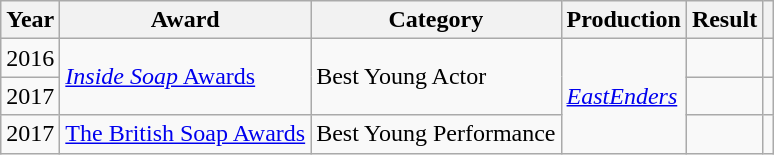<table class="wikitable sortable">
<tr>
<th>Year</th>
<th>Award</th>
<th>Category</th>
<th>Production</th>
<th>Result</th>
<th></th>
</tr>
<tr>
<td>2016</td>
<td rowspan=2><a href='#'><em>Inside Soap</em> Awards</a></td>
<td rowspan=2>Best Young Actor</td>
<td rowspan=3><em><a href='#'>EastEnders</a></em></td>
<td></td>
<td></td>
</tr>
<tr>
<td>2017</td>
<td></td>
<td></td>
</tr>
<tr>
<td>2017</td>
<td><a href='#'>The British Soap Awards</a></td>
<td>Best Young Performance</td>
<td></td>
<td></td>
</tr>
</table>
